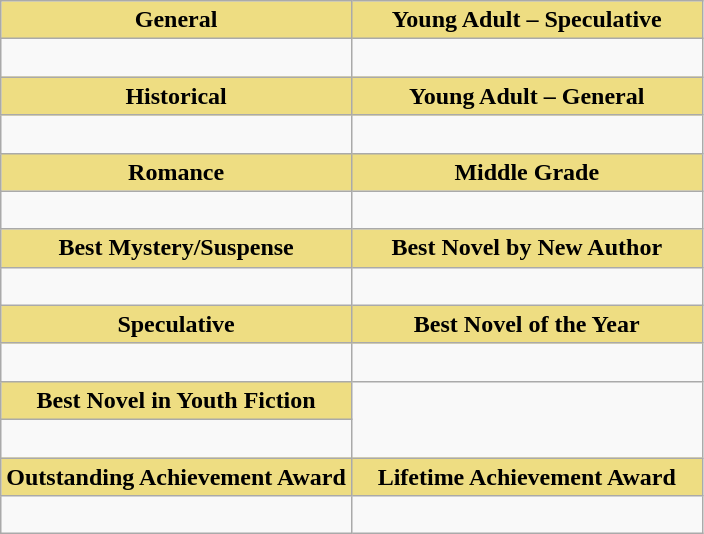<table class=wikitable>
<tr>
<th style="background:#EEDD82; width:50%">General</th>
<th style="background:#EEDD82; width:50%">Young Adult – Speculative</th>
</tr>
<tr>
<td valign="top"><br></td>
<td valign="top"><br></td>
</tr>
<tr>
<th style="background:#EEDD82">Historical</th>
<th style="background:#EEDD82">Young Adult – General</th>
</tr>
<tr>
<td valign="top"><br></td>
<td valign="top"><br></td>
</tr>
<tr>
<th style="background:#EEDD82">Romance</th>
<th style="background:#EEDD82">Middle Grade</th>
</tr>
<tr>
<td valign="top"><br></td>
<td valign="top"><br></td>
</tr>
<tr>
<th style="background:#EEDD82">Best Mystery/Suspense</th>
<th style="background:#EEDD82">Best Novel by New Author</th>
</tr>
<tr>
<td valign="top"><br></td>
<td valign="top"><br></td>
</tr>
<tr>
<th style="background:#EEDD82">Speculative</th>
<th style="background:#EEDD82">Best Novel of the Year</th>
</tr>
<tr>
<td valign="top"><br></td>
<td valign="top"><br></td>
</tr>
<tr>
<th style="background:#EEDD82; width:50%">Best Novel in Youth Fiction</th>
</tr>
<tr>
<td valign="top"><br></td>
</tr>
<tr>
<th style="background:#EEDD82">Outstanding Achievement Award</th>
<th style="background:#EEDD82">Lifetime Achievement Award</th>
</tr>
<tr>
<td valign="top"><br></td>
<td valign="top"><br></td>
</tr>
</table>
